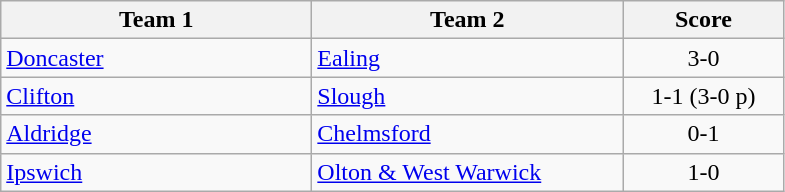<table class="wikitable" style="font-size: 100%">
<tr>
<th width=200>Team 1</th>
<th width=200>Team 2</th>
<th width=100>Score</th>
</tr>
<tr>
<td><a href='#'>Doncaster</a></td>
<td><a href='#'>Ealing</a></td>
<td align=center>3-0</td>
</tr>
<tr>
<td><a href='#'>Clifton</a></td>
<td><a href='#'>Slough</a></td>
<td align=center>1-1 (3-0 p)</td>
</tr>
<tr>
<td><a href='#'>Aldridge</a></td>
<td><a href='#'>Chelmsford</a></td>
<td align=center>0-1</td>
</tr>
<tr>
<td><a href='#'>Ipswich</a></td>
<td><a href='#'>Olton & West Warwick</a></td>
<td align=center>1-0</td>
</tr>
</table>
